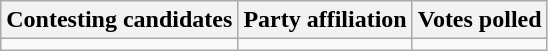<table class="wikitable sortable">
<tr>
<th>Contesting candidates</th>
<th>Party affiliation</th>
<th>Votes polled</th>
</tr>
<tr>
<td></td>
<td></td>
<td></td>
</tr>
</table>
